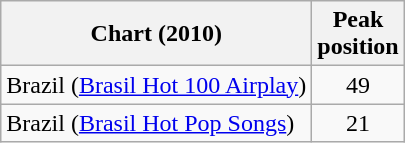<table class="wikitable sortable">
<tr>
<th>Chart (2010)</th>
<th>Peak<br>position</th>
</tr>
<tr>
<td>Brazil (<a href='#'>Brasil Hot 100 Airplay</a>)</td>
<td style="text-align:center;">49</td>
</tr>
<tr>
<td>Brazil (<a href='#'>Brasil Hot Pop Songs</a>)</td>
<td style="text-align:center;">21</td>
</tr>
</table>
